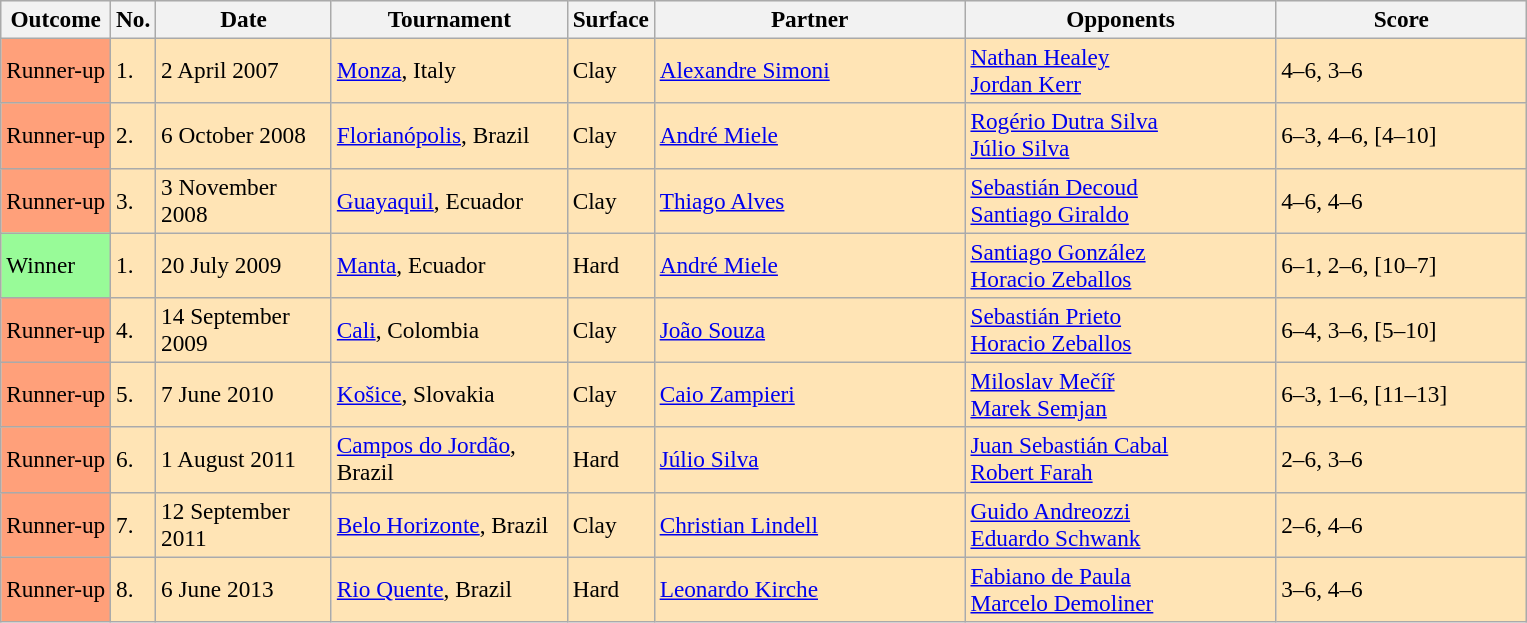<table class="wikitable sortable" style=font-size:97%>
<tr bgcolor="#efefef">
<th>Outcome</th>
<th>No.</th>
<th width=110>Date</th>
<th width=150>Tournament</th>
<th>Surface</th>
<th width=200>Partner</th>
<th width=200>Opponents</th>
<th width=160 class=unsortable>Score</th>
</tr>
<tr bgcolor="moccasin">
<td bgcolor=#FFA07A>Runner-up</td>
<td>1.</td>
<td>2 April 2007</td>
<td><a href='#'>Monza</a>, Italy</td>
<td>Clay</td>
<td> <a href='#'>Alexandre Simoni</a></td>
<td> <a href='#'>Nathan Healey</a><br> <a href='#'>Jordan Kerr</a></td>
<td>4–6, 3–6</td>
</tr>
<tr bgcolor="moccasin">
<td bgcolor=#FFA07A>Runner-up</td>
<td>2.</td>
<td>6 October 2008</td>
<td><a href='#'>Florianópolis</a>, Brazil</td>
<td>Clay</td>
<td> <a href='#'>André Miele</a></td>
<td> <a href='#'>Rogério Dutra Silva</a><br> <a href='#'>Júlio Silva</a></td>
<td>6–3, 4–6, [4–10]</td>
</tr>
<tr bgcolor="moccasin">
<td bgcolor=#FFA07A>Runner-up</td>
<td>3.</td>
<td>3 November 2008</td>
<td><a href='#'>Guayaquil</a>, Ecuador</td>
<td>Clay</td>
<td> <a href='#'>Thiago Alves</a></td>
<td> <a href='#'>Sebastián Decoud</a><br> <a href='#'>Santiago Giraldo</a></td>
<td>4–6, 4–6</td>
</tr>
<tr bgcolor="moccasin">
<td bgcolor=98FB98>Winner</td>
<td>1.</td>
<td>20 July 2009</td>
<td><a href='#'>Manta</a>, Ecuador</td>
<td>Hard</td>
<td> <a href='#'>André Miele</a></td>
<td> <a href='#'>Santiago González</a><br> <a href='#'>Horacio Zeballos</a></td>
<td>6–1, 2–6, [10–7]</td>
</tr>
<tr bgcolor="moccasin">
<td bgcolor=#FFA07A>Runner-up</td>
<td>4.</td>
<td>14 September 2009</td>
<td><a href='#'>Cali</a>, Colombia</td>
<td>Clay</td>
<td> <a href='#'>João Souza</a></td>
<td> <a href='#'>Sebastián Prieto</a><br> <a href='#'>Horacio Zeballos</a></td>
<td>6–4, 3–6, [5–10]</td>
</tr>
<tr bgcolor="moccasin">
<td bgcolor=#FFA07A>Runner-up</td>
<td>5.</td>
<td>7 June 2010</td>
<td><a href='#'>Košice</a>, Slovakia</td>
<td>Clay</td>
<td> <a href='#'>Caio Zampieri</a></td>
<td> <a href='#'>Miloslav Mečíř</a><br> <a href='#'>Marek Semjan</a></td>
<td>6–3, 1–6, [11–13]</td>
</tr>
<tr bgcolor="moccasin">
<td bgcolor=#FFA07A>Runner-up</td>
<td>6.</td>
<td>1 August 2011</td>
<td><a href='#'>Campos do Jordão</a>, Brazil</td>
<td>Hard</td>
<td> <a href='#'>Júlio Silva</a></td>
<td> <a href='#'>Juan Sebastián Cabal</a><br> <a href='#'>Robert Farah</a></td>
<td>2–6, 3–6</td>
</tr>
<tr bgcolor="moccasin">
<td bgcolor=#FFA07A>Runner-up</td>
<td>7.</td>
<td>12 September 2011</td>
<td><a href='#'>Belo Horizonte</a>, Brazil</td>
<td>Clay</td>
<td> <a href='#'>Christian Lindell</a></td>
<td> <a href='#'>Guido Andreozzi</a><br> <a href='#'>Eduardo Schwank</a></td>
<td>2–6, 4–6</td>
</tr>
<tr bgcolor="moccasin">
<td bgcolor=#FFA07A>Runner-up</td>
<td>8.</td>
<td>6 June 2013</td>
<td><a href='#'>Rio Quente</a>, Brazil</td>
<td>Hard</td>
<td> <a href='#'>Leonardo Kirche</a></td>
<td> <a href='#'>Fabiano de Paula</a><br> <a href='#'>Marcelo Demoliner</a></td>
<td>3–6, 4–6</td>
</tr>
</table>
